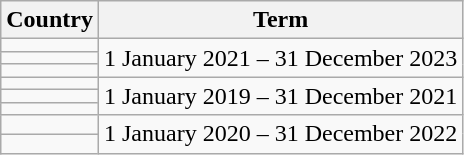<table class="wikitable">
<tr>
<th>Country</th>
<th>Term</th>
</tr>
<tr>
<td></td>
<td rowspan=3>1 January 2021 – 31 December 2023</td>
</tr>
<tr>
<td></td>
</tr>
<tr>
<td></td>
</tr>
<tr>
<td></td>
<td rowspan=3>1 January 2019 – 31 December 2021</td>
</tr>
<tr>
<td></td>
</tr>
<tr>
<td></td>
</tr>
<tr>
<td></td>
<td rowspan=2>1 January 2020 – 31 December 2022</td>
</tr>
<tr>
<td></td>
</tr>
</table>
